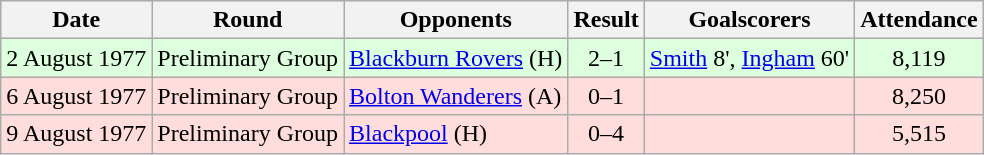<table class="wikitable">
<tr>
<th>Date</th>
<th>Round</th>
<th>Opponents</th>
<th>Result</th>
<th>Goalscorers</th>
<th>Attendance</th>
</tr>
<tr bgcolor="#ddffdd">
<td>2 August 1977</td>
<td>Preliminary Group</td>
<td><a href='#'>Blackburn Rovers</a> (H)</td>
<td align="center">2–1</td>
<td><a href='#'>Smith</a> 8', <a href='#'>Ingham</a> 60'</td>
<td align="center">8,119</td>
</tr>
<tr bgcolor="#ffdddd">
<td>6 August 1977</td>
<td>Preliminary Group</td>
<td><a href='#'>Bolton Wanderers</a> (A)</td>
<td align="center">0–1</td>
<td></td>
<td align="center">8,250</td>
</tr>
<tr bgcolor="#ffdddd">
<td>9 August 1977</td>
<td>Preliminary Group</td>
<td><a href='#'>Blackpool</a> (H)</td>
<td align="center">0–4</td>
<td></td>
<td align="center">5,515</td>
</tr>
</table>
